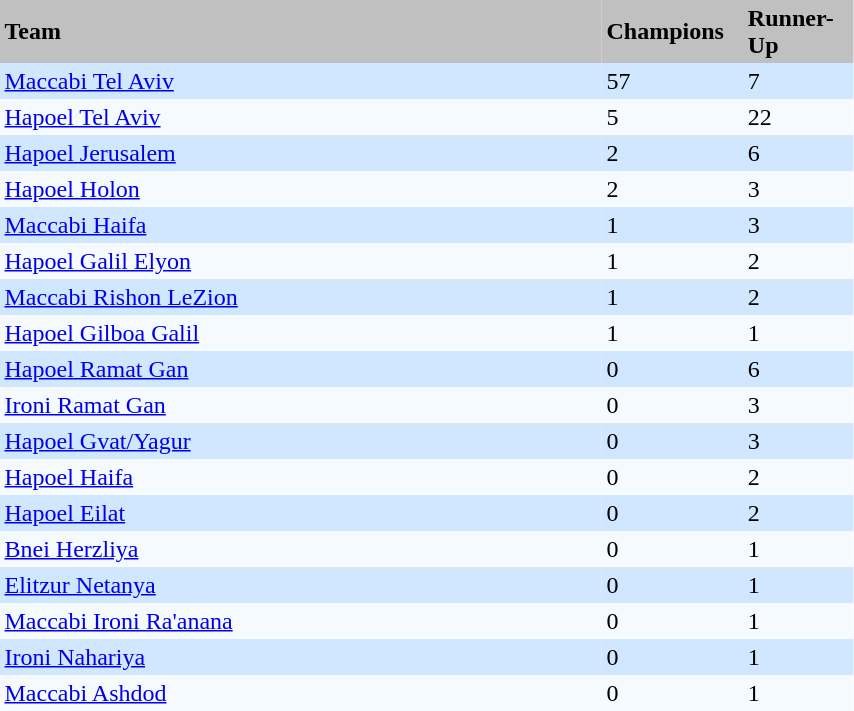<table cellpadding=3 cellspacing=0 width=45% width=45% border=0 style="border-collapse:collapse"|>
<tr align=left>
<th style="background:silver; width:60%;">Team</th>
<th style="background:silver; width:10%;">Champions</th>
<th style="background:silver; width:10%;">Runner-Up</th>
</tr>
<tr style="text-align:left; background:#d0e7ff;">
<td><a href='#'>Maccabi Tel Aviv</a></td>
<td>57</td>
<td>7</td>
</tr>
<tr style="text-align:left; background:#f5faff;">
<td><a href='#'>Hapoel Tel Aviv</a></td>
<td>5</td>
<td>22</td>
</tr>
<tr style="text-align:left; background:#d0e7ff;">
<td><a href='#'>Hapoel Jerusalem</a></td>
<td>2</td>
<td>6</td>
</tr>
<tr style="text-align:left; background:#f5faff;">
<td><a href='#'>Hapoel Holon</a></td>
<td>2</td>
<td>3</td>
</tr>
<tr style="text-align:left; background:#d0e7ff;">
<td><a href='#'>Maccabi Haifa</a></td>
<td>1</td>
<td>3</td>
</tr>
<tr style="text-align:left; background:#f5faff;">
<td><a href='#'>Hapoel Galil Elyon</a></td>
<td>1</td>
<td>2</td>
</tr>
<tr style="text-align:left; background:#d0e7ff;">
<td><a href='#'>Maccabi Rishon LeZion</a></td>
<td>1</td>
<td>2</td>
</tr>
<tr style="text-align:left; background:#f5faff;">
<td><a href='#'>Hapoel Gilboa Galil</a></td>
<td>1</td>
<td>1</td>
</tr>
<tr style="text-align:left; background:#d0e7ff;">
<td><a href='#'>Hapoel Ramat Gan</a></td>
<td>0</td>
<td>6</td>
</tr>
<tr style="text-align:left; background:#f5faff;">
<td><a href='#'>Ironi Ramat Gan</a></td>
<td>0</td>
<td>3</td>
</tr>
<tr style="text-align:left; background:#d0e7ff;">
<td><a href='#'>Hapoel Gvat/Yagur</a></td>
<td>0</td>
<td>3</td>
</tr>
<tr style="text-align:left; background:#f5faff;">
<td><a href='#'>Hapoel Haifa</a></td>
<td>0</td>
<td>2</td>
</tr>
<tr style="text-align:left; background:#d0e7ff;">
<td><a href='#'>Hapoel Eilat</a></td>
<td>0</td>
<td>2</td>
</tr>
<tr style="text-align:left; background:#f5faff;">
<td><a href='#'>Bnei Herzliya</a></td>
<td>0</td>
<td>1</td>
</tr>
<tr style="text-align:left; background:#d0e7ff;">
<td><a href='#'>Elitzur Netanya</a></td>
<td>0</td>
<td>1</td>
</tr>
<tr style="text-align:left; background:#f5faff;">
<td><a href='#'>Maccabi Ironi Ra'anana</a></td>
<td>0</td>
<td>1</td>
</tr>
<tr style="text-align:left; background:#d0e7ff;">
<td><a href='#'>Ironi Nahariya</a></td>
<td>0</td>
<td>1</td>
</tr>
<tr style="text-align:left; background:#f5faff;">
<td><a href='#'>Maccabi Ashdod</a></td>
<td>0</td>
<td>1</td>
</tr>
</table>
